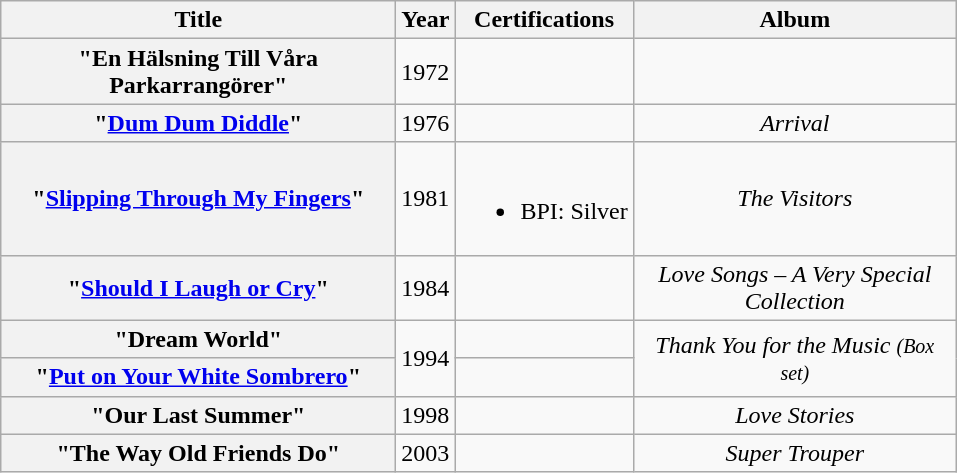<table class="wikitable plainrowheaders" style="text-align:center;">
<tr>
<th scope="col" style="width:16em;">Title</th>
<th scope="col" style="width:2em;">Year</th>
<th scope="col">Certifications</th>
<th scope="col" style="width:13em;">Album</th>
</tr>
<tr>
<th scope="row">"En Hälsning Till Våra Parkarrangörer"</th>
<td>1972</td>
<td></td>
<td></td>
</tr>
<tr>
<th scope="row">"<a href='#'>Dum Dum Diddle</a>"</th>
<td>1976</td>
<td></td>
<td><em>Arrival</em></td>
</tr>
<tr>
<th scope="row">"<a href='#'>Slipping Through My Fingers</a>"</th>
<td>1981</td>
<td><br><ul><li>BPI: Silver</li></ul></td>
<td><em>The Visitors</em></td>
</tr>
<tr>
<th scope="row">"<a href='#'>Should I Laugh or Cry</a>"</th>
<td>1984</td>
<td></td>
<td><em>Love Songs – A Very Special Collection</em></td>
</tr>
<tr>
<th scope="row">"Dream World"</th>
<td rowspan="2">1994</td>
<td></td>
<td rowspan="2"><em>Thank You for the Music <small>(Box set)</small></em></td>
</tr>
<tr>
<th scope="row">"<a href='#'>Put on Your White Sombrero</a>"</th>
</tr>
<tr>
<th scope="row">"Our Last Summer"</th>
<td>1998</td>
<td></td>
<td><em>Love Stories</em></td>
</tr>
<tr>
<th scope="row">"The Way Old Friends Do"</th>
<td>2003</td>
<td></td>
<td><em>Super Trouper</em></td>
</tr>
</table>
